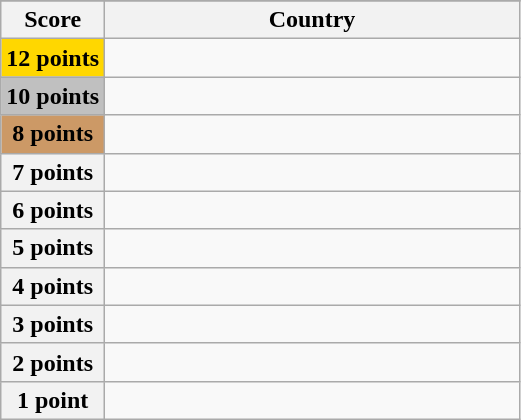<table class="wikitable">
<tr>
</tr>
<tr>
<th scope="col" width="20%">Score</th>
<th scope="col">Country</th>
</tr>
<tr>
<th scope="row" style="background:gold">12 points</th>
<td></td>
</tr>
<tr>
<th scope="row" style="background:silver">10 points</th>
<td></td>
</tr>
<tr>
<th scope="row" style="background:#CC9966">8 points</th>
<td></td>
</tr>
<tr>
<th scope="row">7 points</th>
<td></td>
</tr>
<tr>
<th scope="row">6 points</th>
<td></td>
</tr>
<tr>
<th scope="row">5 points</th>
<td></td>
</tr>
<tr>
<th scope="row">4 points</th>
<td></td>
</tr>
<tr>
<th scope="row">3 points</th>
<td></td>
</tr>
<tr>
<th scope="row">2 points</th>
<td></td>
</tr>
<tr>
<th scope="row">1 point</th>
<td></td>
</tr>
</table>
